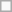<table class=wikitable>
<tr>
<td> </td>
</tr>
</table>
